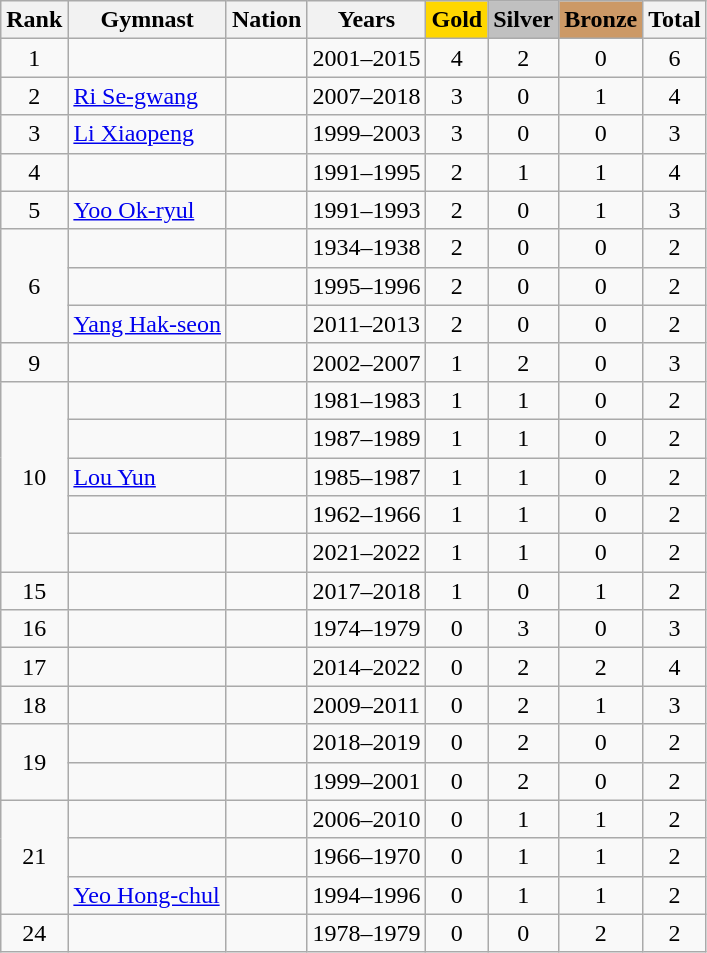<table class="wikitable sortable" style="text-align:center">
<tr>
<th>Rank</th>
<th>Gymnast</th>
<th>Nation</th>
<th>Years</th>
<th style="background-color:gold">Gold</th>
<th style="background-color:silver">Silver</th>
<th style="background-color:#cc9966">Bronze</th>
<th>Total</th>
</tr>
<tr>
<td>1</td>
<td align=left></td>
<td align=left></td>
<td>2001–2015</td>
<td>4</td>
<td>2</td>
<td>0</td>
<td>6</td>
</tr>
<tr>
<td>2</td>
<td align=left><a href='#'>Ri Se-gwang</a></td>
<td align=left></td>
<td>2007–2018</td>
<td>3</td>
<td>0</td>
<td>1</td>
<td>4</td>
</tr>
<tr>
<td>3</td>
<td align=left><a href='#'>Li Xiaopeng</a></td>
<td align=left></td>
<td>1999–2003</td>
<td>3</td>
<td>0</td>
<td>0</td>
<td>3</td>
</tr>
<tr>
<td>4</td>
<td align=left></td>
<td align=left><br></td>
<td>1991–1995</td>
<td>2</td>
<td>1</td>
<td>1</td>
<td>4</td>
</tr>
<tr>
<td>5</td>
<td align=left><a href='#'>Yoo Ok-ryul</a></td>
<td align=left></td>
<td>1991–1993</td>
<td>2</td>
<td>0</td>
<td>1</td>
<td>3</td>
</tr>
<tr>
<td rowspan="3">6</td>
<td align=left></td>
<td align=left></td>
<td>1934–1938</td>
<td>2</td>
<td>0</td>
<td>0</td>
<td>2</td>
</tr>
<tr>
<td align=left></td>
<td align=left></td>
<td>1995–1996</td>
<td>2</td>
<td>0</td>
<td>0</td>
<td>2</td>
</tr>
<tr>
<td align=left><a href='#'>Yang Hak-seon</a></td>
<td align=left></td>
<td>2011–2013</td>
<td>2</td>
<td>0</td>
<td>0</td>
<td>2</td>
</tr>
<tr>
<td>9</td>
<td align=left></td>
<td align=left></td>
<td>2002–2007</td>
<td>1</td>
<td>2</td>
<td>0</td>
<td>3</td>
</tr>
<tr>
<td rowspan="5">10</td>
<td align=left></td>
<td align=left></td>
<td>1981–1983</td>
<td>1</td>
<td>1</td>
<td>0</td>
<td>2</td>
</tr>
<tr>
<td align=left></td>
<td align=left></td>
<td>1987–1989</td>
<td>1</td>
<td>1</td>
<td>0</td>
<td>2</td>
</tr>
<tr>
<td align=left><a href='#'>Lou Yun</a></td>
<td align=left></td>
<td>1985–1987</td>
<td>1</td>
<td>1</td>
<td>0</td>
<td>2</td>
</tr>
<tr>
<td align=left></td>
<td align=left></td>
<td>1962–1966</td>
<td>1</td>
<td>1</td>
<td>0</td>
<td>2</td>
</tr>
<tr>
<td align=left></td>
<td align=left></td>
<td>2021–2022</td>
<td>1</td>
<td>1</td>
<td>0</td>
<td>2</td>
</tr>
<tr>
<td>15</td>
<td align=left></td>
<td align=left></td>
<td>2017–2018</td>
<td>1</td>
<td>0</td>
<td>1</td>
<td>2</td>
</tr>
<tr>
<td>16</td>
<td align=left></td>
<td align=left></td>
<td>1974–1979</td>
<td>0</td>
<td>3</td>
<td>0</td>
<td>3</td>
</tr>
<tr>
<td>17</td>
<td align=left></td>
<td align=left></td>
<td>2014–2022</td>
<td>0</td>
<td>2</td>
<td>2</td>
<td>4</td>
</tr>
<tr>
<td>18</td>
<td align=left></td>
<td align=left></td>
<td>2009–2011</td>
<td>0</td>
<td>2</td>
<td>1</td>
<td>3</td>
</tr>
<tr>
<td rowspan="2">19</td>
<td align=left></td>
<td align=left></td>
<td>2018–2019</td>
<td>0</td>
<td>2</td>
<td>0</td>
<td>2</td>
</tr>
<tr>
<td align=left></td>
<td align=left></td>
<td>1999–2001</td>
<td>0</td>
<td>2</td>
<td>0</td>
<td>2</td>
</tr>
<tr>
<td rowspan="3">21</td>
<td align=left></td>
<td align=left></td>
<td>2006–2010</td>
<td>0</td>
<td>1</td>
<td>1</td>
<td>2</td>
</tr>
<tr>
<td align=left></td>
<td align=left></td>
<td>1966–1970</td>
<td>0</td>
<td>1</td>
<td>1</td>
<td>2</td>
</tr>
<tr>
<td align=left><a href='#'>Yeo Hong-chul</a></td>
<td align=left></td>
<td>1994–1996</td>
<td>0</td>
<td>1</td>
<td>1</td>
<td>2</td>
</tr>
<tr>
<td>24</td>
<td align=left></td>
<td align=left></td>
<td>1978–1979</td>
<td>0</td>
<td>0</td>
<td>2</td>
<td>2</td>
</tr>
</table>
